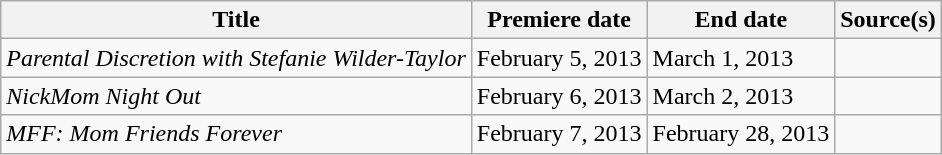<table class="wikitable sortable">
<tr>
<th>Title</th>
<th>Premiere date</th>
<th>End date</th>
<th>Source(s)</th>
</tr>
<tr>
<td><em>Parental Discretion with Stefanie Wilder-Taylor</em></td>
<td>February 5, 2013</td>
<td>March 1, 2013</td>
<td></td>
</tr>
<tr>
<td><em>NickMom Night Out</em></td>
<td>February 6, 2013</td>
<td>March 2, 2013</td>
<td></td>
</tr>
<tr>
<td><em>MFF: Mom Friends Forever</em></td>
<td>February 7, 2013</td>
<td>February 28, 2013</td>
<td></td>
</tr>
</table>
